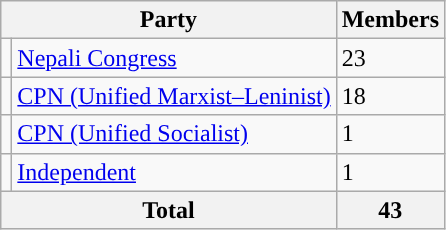<table class="wikitable">
<tr>
<th colspan="2">Party</th>
<th>Members</th>
</tr>
<tr>
<td style="background-color:"><br></td>
<td><a href='#'>Nepali Congress</a></td>
<td>23</td>
</tr>
<tr>
<td style="background-color:"><br></td>
<td><a href='#'>CPN (Unified Marxist–Leninist)</a></td>
<td>18</td>
</tr>
<tr>
<td style="background-color:"><br></td>
<td><a href='#'>CPN (Unified Socialist)</a></td>
<td>1</td>
</tr>
<tr>
<td style="background-color:"><br></td>
<td><a href='#'>Independent</a></td>
<td>1</td>
</tr>
<tr>
<th colspan="2">Total</th>
<th>43</th>
</tr>
</table>
